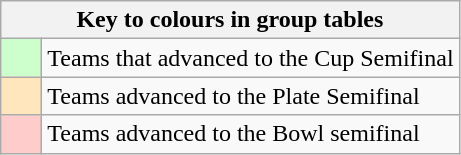<table class="wikitable" style="text-align: center;">
<tr>
<th colspan=2>Key to colours in group tables</th>
</tr>
<tr>
<td style="background:#cfc; width:20px;"></td>
<td align=left>Teams that advanced to the Cup Semifinal</td>
</tr>
<tr>
<td style="background:#ffe6bd; width:20px;"></td>
<td align=left>Teams advanced to the Plate Semifinal</td>
</tr>
<tr>
<td style="background:#fcc; width:20px;"></td>
<td align=left>Teams advanced to the Bowl semifinal</td>
</tr>
</table>
